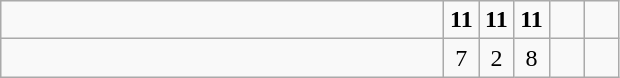<table class="wikitable">
<tr>
<td style="width:18em"><strong></strong></td>
<td align=center style="width:1em"><strong>11</strong></td>
<td align=center style="width:1em"><strong>11</strong></td>
<td align=center style="width:1em"><strong>11</strong></td>
<td align=center style="width:1em"></td>
<td align=center style="width:1em"></td>
</tr>
<tr>
<td style="width:18em"></td>
<td align=center style="width:1em">7</td>
<td align=center style="width:1em">2</td>
<td align=center style="width:1em">8</td>
<td align=center style="width:1em"></td>
<td align=center style="width:1em"></td>
</tr>
</table>
